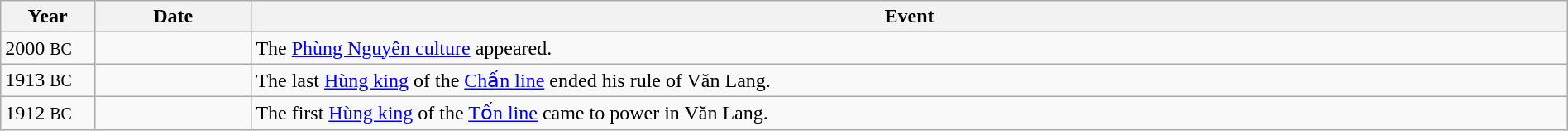<table class="wikitable" width="100%">
<tr>
<th style="width:6%">Year</th>
<th style="width:10%">Date</th>
<th>Event</th>
</tr>
<tr>
<td>2000 <small>BC</small></td>
<td></td>
<td>The <a href='#'>Phùng Nguyên culture</a> appeared.</td>
</tr>
<tr>
<td>1913 <small>BC</small></td>
<td></td>
<td>The last <a href='#'>Hùng king</a> of the <a href='#'>Chấn line</a> ended his rule of Văn Lang.</td>
</tr>
<tr>
<td>1912 <small>BC</small></td>
<td></td>
<td>The first <a href='#'>Hùng king</a> of the <a href='#'>Tốn line</a> came to power in Văn Lang.</td>
</tr>
</table>
